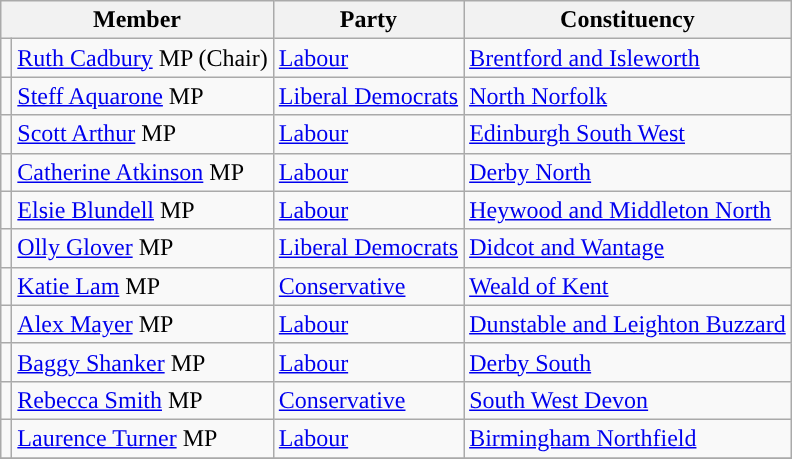<table class="wikitable">
<tr>
<th colspan="2" valign="top">Member</th>
<th valign="top">Party</th>
<th colspan="2" valign="top">Constituency</th>
</tr>
<tr>
<td style="color:inherit;background:"></td>
<td><a href='#'>Ruth Cadbury</a> MP (Chair)</td>
<td><a href='#'>Labour</a></td>
<td><a href='#'>Brentford and Isleworth</a></td>
</tr>
<tr>
<td style="color:inherit;background:"></td>
<td><a href='#'>Steff Aquarone</a> MP</td>
<td><a href='#'>Liberal Democrats</a></td>
<td><a href='#'>North Norfolk</a></td>
</tr>
<tr>
<td style="color:inherit;background:"></td>
<td><a href='#'>Scott Arthur</a> MP</td>
<td><a href='#'>Labour</a></td>
<td><a href='#'>Edinburgh South West</a></td>
</tr>
<tr>
<td style="color:inherit;background:"></td>
<td><a href='#'>Catherine Atkinson</a> MP</td>
<td><a href='#'>Labour</a></td>
<td><a href='#'>Derby North</a></td>
</tr>
<tr>
<td style="color:inherit;background:"></td>
<td><a href='#'>Elsie Blundell</a> MP</td>
<td><a href='#'>Labour</a></td>
<td><a href='#'>Heywood and Middleton North</a></td>
</tr>
<tr>
<td style="color:inherit;background:"></td>
<td><a href='#'>Olly Glover</a> MP</td>
<td><a href='#'>Liberal Democrats</a></td>
<td><a href='#'>Didcot and Wantage</a></td>
</tr>
<tr>
<td style="color:inherit;background:"></td>
<td><a href='#'>Katie Lam</a> MP</td>
<td><a href='#'>Conservative</a></td>
<td><a href='#'>Weald of Kent</a></td>
</tr>
<tr>
<td style="color:inherit;background:"></td>
<td><a href='#'>Alex Mayer</a> MP</td>
<td><a href='#'>Labour</a></td>
<td><a href='#'>Dunstable and Leighton Buzzard</a></td>
</tr>
<tr>
<td style="color:inherit;background:"></td>
<td><a href='#'>Baggy Shanker</a> MP</td>
<td><a href='#'>Labour</a></td>
<td><a href='#'>Derby South</a></td>
</tr>
<tr>
<td style="color:inherit;background:"></td>
<td><a href='#'>Rebecca Smith</a> MP</td>
<td><a href='#'>Conservative</a></td>
<td><a href='#'>South West Devon</a></td>
</tr>
<tr>
<td style="color:inherit;background:"></td>
<td><a href='#'>Laurence Turner</a> MP</td>
<td><a href='#'>Labour</a></td>
<td><a href='#'>Birmingham Northfield</a></td>
</tr>
<tr>
</tr>
</table>
